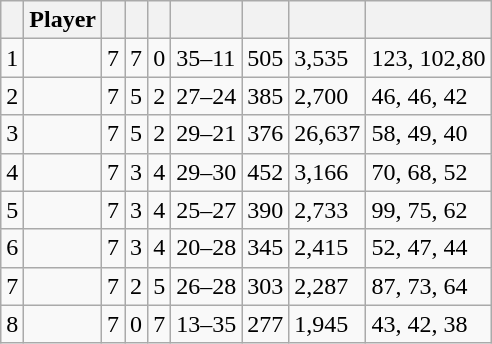<table class="wikitable sortable">
<tr>
<th></th>
<th>Player</th>
<th></th>
<th></th>
<th></th>
<th></th>
<th></th>
<th></th>
<th></th>
</tr>
<tr>
<td>1</td>
<td></td>
<td>7</td>
<td>7</td>
<td>0</td>
<td>35–11</td>
<td>505</td>
<td>3,535</td>
<td>123, 102,80</td>
</tr>
<tr>
<td>2</td>
<td></td>
<td>7</td>
<td>5</td>
<td>2</td>
<td>27–24</td>
<td>385</td>
<td>2,700</td>
<td>46, 46, 42</td>
</tr>
<tr>
<td>3</td>
<td></td>
<td>7</td>
<td>5</td>
<td>2</td>
<td>29–21</td>
<td>376</td>
<td>26,637</td>
<td>58, 49, 40</td>
</tr>
<tr>
<td>4</td>
<td></td>
<td>7</td>
<td>3</td>
<td>4</td>
<td>29–30</td>
<td>452</td>
<td>3,166</td>
<td>70, 68, 52</td>
</tr>
<tr>
<td>5</td>
<td></td>
<td>7</td>
<td>3</td>
<td>4</td>
<td>25–27</td>
<td>390</td>
<td>2,733</td>
<td>99, 75, 62</td>
</tr>
<tr>
<td>6</td>
<td></td>
<td>7</td>
<td>3</td>
<td>4</td>
<td>20–28</td>
<td>345</td>
<td>2,415</td>
<td>52, 47, 44</td>
</tr>
<tr>
<td>7</td>
<td></td>
<td>7</td>
<td>2</td>
<td>5</td>
<td>26–28</td>
<td>303</td>
<td>2,287</td>
<td>87, 73, 64</td>
</tr>
<tr>
<td>8</td>
<td></td>
<td>7</td>
<td>0</td>
<td>7</td>
<td>13–35</td>
<td>277</td>
<td>1,945</td>
<td>43, 42, 38</td>
</tr>
</table>
